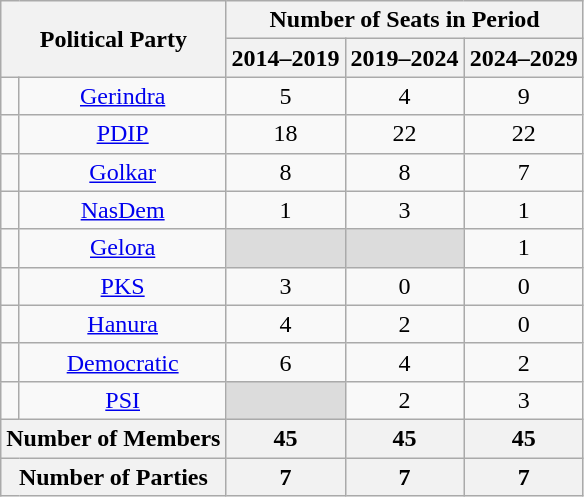<table class="wikitable sortable" style="text-align:center;">
<tr>
<th colspan=2 rowspan=2>Political Party</th>
<th colspan="3">Number of Seats in Period</th>
</tr>
<tr>
<th>2014–2019</th>
<th>2019–2024</th>
<th>2024–2029</th>
</tr>
<tr>
<td bgcolor=></td>
<td><a href='#'>Gerindra</a></td>
<td> 5</td>
<td> 4</td>
<td> 9</td>
</tr>
<tr>
<td bgcolor=></td>
<td><a href='#'>PDIP</a></td>
<td> 18</td>
<td> 22</td>
<td> 22</td>
</tr>
<tr>
<td bgcolor=></td>
<td><a href='#'>Golkar</a></td>
<td> 8</td>
<td> 8</td>
<td> 7</td>
</tr>
<tr>
<td bgcolor=></td>
<td><a href='#'>NasDem</a></td>
<td> 1</td>
<td> 3</td>
<td> 1</td>
</tr>
<tr>
<td bgcolor=></td>
<td><a href='#'>Gelora</a></td>
<td style="text-align: center;" bgcolor="#DCDCDC"></td>
<td style="text-align: center;" bgcolor="#DCDCDC"></td>
<td> 1</td>
</tr>
<tr>
<td bgcolor=></td>
<td><a href='#'>PKS</a></td>
<td> 3</td>
<td> 0</td>
<td> 0</td>
</tr>
<tr>
<td bgcolor=></td>
<td><a href='#'>Hanura</a></td>
<td> 4</td>
<td> 2</td>
<td> 0</td>
</tr>
<tr>
<td bgcolor=></td>
<td><a href='#'>Democratic</a></td>
<td> 6</td>
<td> 4</td>
<td> 2</td>
</tr>
<tr>
<td bgcolor=></td>
<td><a href='#'>PSI</a></td>
<td style="text-align: center;" bgcolor="#DCDCDC"></td>
<td> 2</td>
<td> 3</td>
</tr>
<tr>
<th colspan="2">Number of Members</th>
<th> 45</th>
<th> 45</th>
<th> 45</th>
</tr>
<tr>
<th colspan="2">Number of Parties</th>
<th> 7</th>
<th> 7</th>
<th> 7</th>
</tr>
</table>
